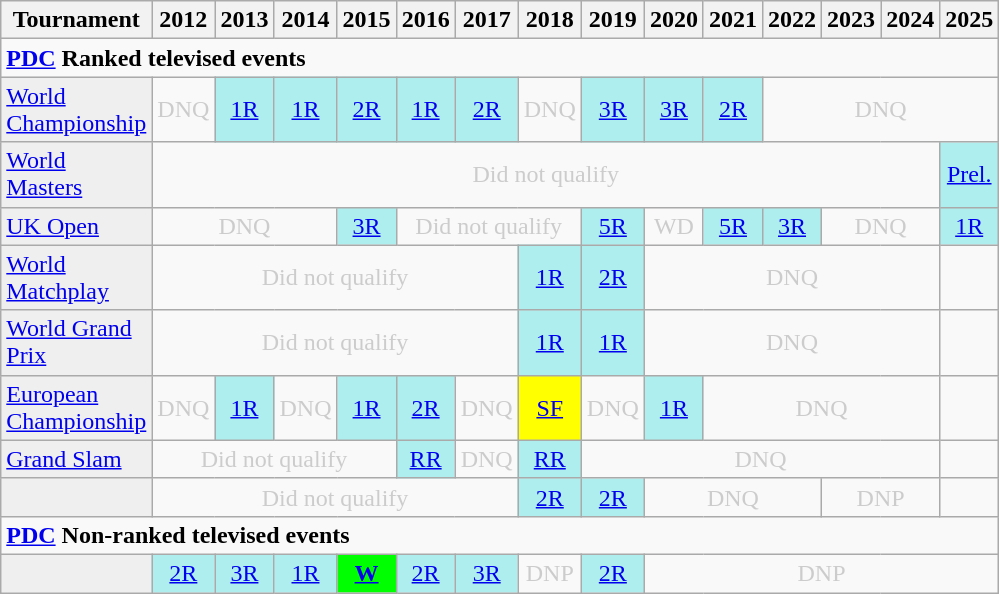<table class="wikitable" style="width:30%; margin:0">
<tr>
<th>Tournament</th>
<th>2012</th>
<th>2013</th>
<th>2014</th>
<th>2015</th>
<th>2016</th>
<th>2017</th>
<th>2018</th>
<th>2019</th>
<th>2020</th>
<th>2021</th>
<th>2022</th>
<th>2023</th>
<th>2024</th>
<th>2025</th>
</tr>
<tr>
<td colspan="16" style="text-align:left"><strong><a href='#'>PDC</a> Ranked televised events</strong></td>
</tr>
<tr>
<td style="background:#efefef;"><a href='#'>World Championship</a></td>
<td style="text-align:center; color:#ccc;">DNQ</td>
<td style="text-align:center; background:#afeeee;"><a href='#'>1R</a></td>
<td style="text-align:center; background:#afeeee;"><a href='#'>1R</a></td>
<td style="text-align:center; background:#afeeee;"><a href='#'>2R</a></td>
<td style="text-align:center; background:#afeeee;"><a href='#'>1R</a></td>
<td style="text-align:center; background:#afeeee;"><a href='#'>2R</a></td>
<td style="text-align:center; color:#ccc;">DNQ</td>
<td style="text-align:center; background:#afeeee;"><a href='#'>3R</a></td>
<td style="text-align:center; background:#afeeee;"><a href='#'>3R</a></td>
<td style="text-align:center; background:#afeeee;"><a href='#'>2R</a></td>
<td colspan="4" style="text-align:center; color:#ccc;">DNQ</td>
</tr>
<tr>
<td style="background:#efefef;"><a href='#'>World Masters</a></td>
<td colspan="13" style="text-align:center; color:#ccc;">Did not qualify</td>
<td style="text-align:center; background:#afeeee;"><a href='#'>Prel.</a></td>
</tr>
<tr>
<td style="background:#efefef;"><a href='#'>UK Open</a></td>
<td colspan="3" style="text-align:center; color:#ccc;">DNQ</td>
<td style="text-align:center; background:#afeeee;"><a href='#'>3R</a></td>
<td colspan="3" style="text-align:center; color:#ccc;">Did not qualify</td>
<td style="text-align:center; background:#afeeee;"><a href='#'>5R</a></td>
<td style="text-align:center; color:#ccc;">WD</td>
<td style="text-align:center; background:#afeeee;"><a href='#'>5R</a></td>
<td style="text-align:center; background:#afeeee;"><a href='#'>3R</a></td>
<td colspan="2" style="text-align:center; color:#ccc;">DNQ</td>
<td style="text-align:center; background:#afeeee;"><a href='#'>1R</a></td>
</tr>
<tr>
<td style="background:#efefef;"><a href='#'>World Matchplay</a></td>
<td colspan="6" style="text-align:center; color:#ccc;">Did not qualify</td>
<td style="text-align:center; background:#afeeee;"><a href='#'>1R</a></td>
<td style="text-align:center; background:#afeeee;"><a href='#'>2R</a></td>
<td colspan="5" style="text-align:center; color:#ccc;">DNQ</td>
<td></td>
</tr>
<tr>
<td style="background:#efefef;"><a href='#'>World Grand Prix</a></td>
<td colspan="6" style="text-align:center; color:#ccc;">Did not qualify</td>
<td style="text-align:center; background:#afeeee;"><a href='#'>1R</a></td>
<td style="text-align:center; background:#afeeee;"><a href='#'>1R</a></td>
<td colspan="5" style="text-align:center; color:#ccc;">DNQ</td>
<td></td>
</tr>
<tr>
<td style="background:#efefef;"><a href='#'>European Championship</a></td>
<td style="text-align:center; color:#ccc;">DNQ</td>
<td style="text-align:center; background:#afeeee;"><a href='#'>1R</a></td>
<td style="text-align:center; color:#ccc;">DNQ</td>
<td style="text-align:center; background:#afeeee;"><a href='#'>1R</a></td>
<td style="text-align:center; background:#afeeee;"><a href='#'>2R</a></td>
<td style="text-align:center; color:#ccc;">DNQ</td>
<td style="text-align:center; background:yellow;"><a href='#'>SF</a></td>
<td style="text-align:center; color:#ccc;">DNQ</td>
<td style="text-align:center; background:#afeeee;"><a href='#'>1R</a></td>
<td colspan=4 style="text-align:center; color:#ccc;">DNQ</td>
<td></td>
</tr>
<tr>
<td style="background:#efefef;"><a href='#'>Grand Slam</a></td>
<td colspan="4" style="text-align:center; color:#ccc;">Did not qualify</td>
<td style="text-align:center; background:#afeeee;"><a href='#'>RR</a></td>
<td style="text-align:center; color:#ccc;">DNQ</td>
<td style="text-align:center; background:#afeeee;"><a href='#'>RR</a></td>
<td colspan="6" style="text-align:center; color:#ccc;">DNQ</td>
<td></td>
</tr>
<tr>
<td style="background:#efefef;"></td>
<td colspan="6" style="text-align:center; color:#ccc;">Did not qualify</td>
<td style="text-align:center; background:#afeeee;"><a href='#'>2R</a></td>
<td style="text-align:center; background:#afeeee;"><a href='#'>2R</a></td>
<td colspan="3" style="text-align:center; color:#ccc;">DNQ</td>
<td colspan="2" style="text-align:center; color:#ccc;">DNP</td>
<td></td>
</tr>
<tr>
<td colspan="16" style="text-align:left"><strong><a href='#'>PDC</a> Non-ranked televised events</strong></td>
</tr>
<tr>
<td style="background:#efefef;"></td>
<td style="text-align:center; background:#afeeee;"><a href='#'>2R</a></td>
<td style="text-align:center; background:#afeeee;"><a href='#'>3R</a></td>
<td style="text-align:center; background:#afeeee;"><a href='#'>1R</a></td>
<td style="text-align:center; background:lime;"><a href='#'><strong>W</strong></a></td>
<td style="text-align:center; background:#afeeee;"><a href='#'>2R</a></td>
<td style="text-align:center; background:#afeeee;"><a href='#'>3R</a></td>
<td style="text-align:center; color:#ccc;">DNP</td>
<td style="text-align:center; background:#afeeee;"><a href='#'>2R</a></td>
<td colspan="6" style="text-align:center; color:#ccc;">DNP</td>
</tr>
</table>
